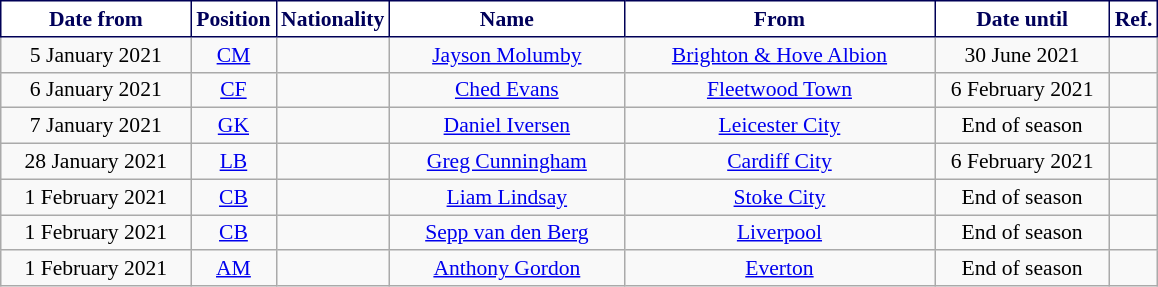<table class="wikitable"  style="text-align:center; font-size:90%; ">
<tr>
<th style="background:#ffffff;color:#00005a;border:1px solid #000056; width:120px;">Date from</th>
<th style="background:#ffffff;color:#00005a;border:1px solid #000056; width:50px;">Position</th>
<th style="background:#ffffff;color:#00005a;border:1px solid #000056; width:50px;">Nationality</th>
<th style="background:#ffffff;color:#00005a;border:1px solid #000056; width:150px;">Name</th>
<th style="background:#ffffff;color:#00005a;border:1px solid #000056; width:200px;">From</th>
<th style="background:#ffffff;color:#00005a;border:1px solid #000056; width:110px;">Date until</th>
<th style="background:#ffffff;color:#00005a;border:1px solid #000056; width:25px;">Ref.</th>
</tr>
<tr>
<td>5 January 2021</td>
<td><a href='#'>CM</a></td>
<td></td>
<td><a href='#'>Jayson Molumby</a></td>
<td> <a href='#'>Brighton & Hove Albion</a></td>
<td>30 June 2021</td>
<td></td>
</tr>
<tr>
<td>6 January 2021</td>
<td><a href='#'>CF</a></td>
<td></td>
<td><a href='#'>Ched Evans</a></td>
<td> <a href='#'>Fleetwood Town</a></td>
<td>6 February 2021</td>
<td></td>
</tr>
<tr>
<td>7 January 2021</td>
<td><a href='#'>GK</a></td>
<td></td>
<td><a href='#'>Daniel Iversen</a></td>
<td> <a href='#'>Leicester City</a></td>
<td>End of season</td>
<td></td>
</tr>
<tr>
<td>28 January 2021</td>
<td><a href='#'>LB</a></td>
<td></td>
<td><a href='#'>Greg Cunningham</a></td>
<td> <a href='#'>Cardiff City</a></td>
<td>6 February 2021</td>
<td></td>
</tr>
<tr>
<td>1 February 2021</td>
<td><a href='#'>CB</a></td>
<td></td>
<td><a href='#'>Liam Lindsay</a></td>
<td> <a href='#'>Stoke City</a></td>
<td>End of season</td>
<td></td>
</tr>
<tr>
<td>1 February 2021</td>
<td><a href='#'>CB</a></td>
<td></td>
<td><a href='#'>Sepp van den Berg</a></td>
<td> <a href='#'>Liverpool</a></td>
<td>End of season</td>
<td></td>
</tr>
<tr>
<td>1 February 2021</td>
<td><a href='#'>AM</a></td>
<td></td>
<td><a href='#'>Anthony Gordon</a></td>
<td> <a href='#'>Everton</a></td>
<td>End of season</td>
<td></td>
</tr>
</table>
